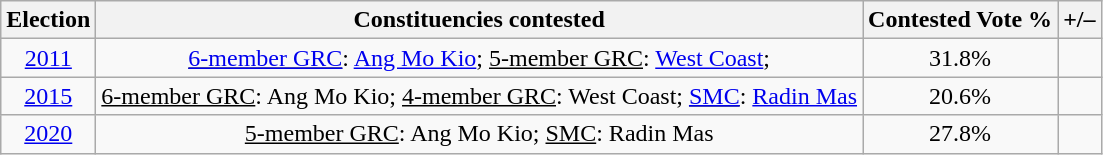<table class="wikitable" style="text-align: center">
<tr>
<th>Election</th>
<th>Constituencies contested</th>
<th>Contested Vote %</th>
<th>+/–</th>
</tr>
<tr>
<td><a href='#'>2011</a></td>
<td><u><a href='#'>6-member GRC</a></u>: <a href='#'>Ang Mo Kio</a>; <u>5-member GRC</u>: <a href='#'>West Coast</a>;</td>
<td>31.8%</td>
<td></td>
</tr>
<tr>
<td><a href='#'>2015</a></td>
<td><u>6-member GRC</u>: Ang Mo Kio; <u>4-member GRC</u>: West Coast; <u><a href='#'>SMC</a></u>: <a href='#'>Radin Mas</a></td>
<td>20.6%</td>
<td></td>
</tr>
<tr>
<td><a href='#'>2020</a></td>
<td><u>5-member GRC</u>: Ang Mo Kio; <u>SMC</u>: Radin Mas</td>
<td>27.8%</td>
<td></td>
</tr>
</table>
